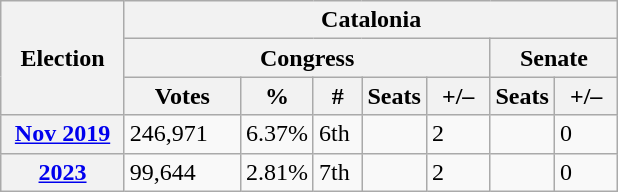<table class="wikitable" style="font-size:100%; text-align:left;">
<tr>
<th rowspan="3" width="75">Election</th>
<th colspan="7">Catalonia</th>
</tr>
<tr>
<th colspan="5">Congress</th>
<th colspan="2">Senate</th>
</tr>
<tr>
<th width="70">Votes</th>
<th width="35">%</th>
<th width="25">#</th>
<th>Seats</th>
<th width="35">+/–</th>
<th>Seats</th>
<th width="35">+/–</th>
</tr>
<tr>
<th><a href='#'>Nov 2019</a></th>
<td>246,971</td>
<td>6.37%</td>
<td>6th</td>
<td></td>
<td>2</td>
<td></td>
<td>0</td>
</tr>
<tr>
<th><a href='#'>2023</a></th>
<td>99,644</td>
<td>2.81%</td>
<td>7th</td>
<td></td>
<td>2</td>
<td></td>
<td>0</td>
</tr>
</table>
